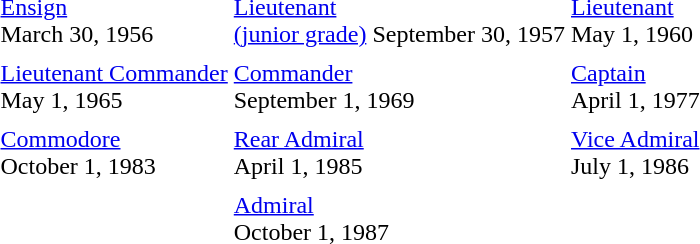<table>
<tr>
<th></th>
<th></th>
<th></th>
</tr>
<tr>
<td><a href='#'>Ensign</a><br>March 30, 1956</td>
<td><a href='#'>Lieutenant</a><br><a href='#'>(junior grade)</a>
September 30, 1957</td>
<td><a href='#'>Lieutenant</a><br>May 1, 1960</td>
</tr>
<tr>
<td></td>
<td></td>
<td></td>
</tr>
<tr>
<td><a href='#'>Lieutenant Commander</a><br>May 1, 1965</td>
<td><a href='#'>Commander</a><br>September 1, 1969</td>
<td><a href='#'>Captain</a><br>April 1, 1977</td>
</tr>
<tr>
<td></td>
<td></td>
<td></td>
</tr>
<tr>
<td><a href='#'>Commodore</a><br>October 1, 1983</td>
<td><a href='#'>Rear Admiral</a><br>April 1, 1985</td>
<td><a href='#'>Vice Admiral</a><br>July 1, 1986</td>
</tr>
<tr>
<td></td>
<td></td>
<td></td>
</tr>
<tr>
<td></td>
<td><a href='#'>Admiral</a><br>October 1, 1987</td>
<td></td>
</tr>
</table>
